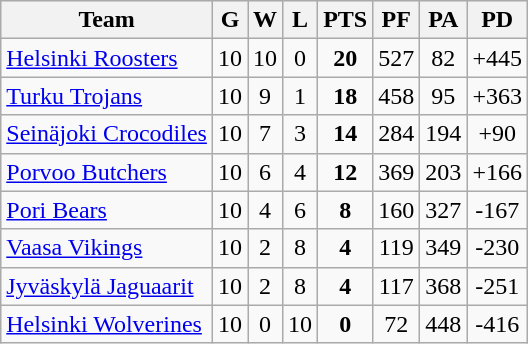<table class="wikitable" border="1">
<tr style="background:#efefef;">
<th>Team</th>
<th>G</th>
<th>W</th>
<th>L</th>
<th>PTS</th>
<th>PF</th>
<th>PA</th>
<th>PD</th>
</tr>
<tr style="text-align:center;">
<td align="left"><a href='#'>Helsinki Roosters</a></td>
<td>10</td>
<td>10</td>
<td>0</td>
<td><strong>20</strong></td>
<td>527</td>
<td>82</td>
<td>+445</td>
</tr>
<tr style="text-align:center;">
<td align="left"><a href='#'>Turku Trojans</a></td>
<td>10</td>
<td>9</td>
<td>1</td>
<td><strong>18</strong></td>
<td>458</td>
<td>95</td>
<td>+363</td>
</tr>
<tr style="text-align:center;">
<td align="left"><a href='#'>Seinäjoki Crocodiles</a></td>
<td>10</td>
<td>7</td>
<td>3</td>
<td><strong>14</strong></td>
<td>284</td>
<td>194</td>
<td>+90</td>
</tr>
<tr style="text-align:center;">
<td align="left"><a href='#'>Porvoo Butchers</a></td>
<td>10</td>
<td>6</td>
<td>4</td>
<td><strong>12</strong></td>
<td>369</td>
<td>203</td>
<td>+166</td>
</tr>
<tr style="text-align:center;">
<td align="left"><a href='#'>Pori Bears</a></td>
<td>10</td>
<td>4</td>
<td>6</td>
<td><strong>8</strong></td>
<td>160</td>
<td>327</td>
<td>-167</td>
</tr>
<tr style="text-align:center;">
<td align="left"><a href='#'>Vaasa Vikings</a></td>
<td>10</td>
<td>2</td>
<td>8</td>
<td><strong>4</strong></td>
<td>119</td>
<td>349</td>
<td>-230</td>
</tr>
<tr style="text-align:center;">
<td align="left"><a href='#'>Jyväskylä Jaguaarit</a></td>
<td>10</td>
<td>2</td>
<td>8</td>
<td><strong>4</strong></td>
<td>117</td>
<td>368</td>
<td>-251</td>
</tr>
<tr style="text-align:center;">
<td align="left"><a href='#'>Helsinki Wolverines</a></td>
<td>10</td>
<td>0</td>
<td>10</td>
<td><strong>0</strong></td>
<td>72</td>
<td>448</td>
<td>-416</td>
</tr>
</table>
